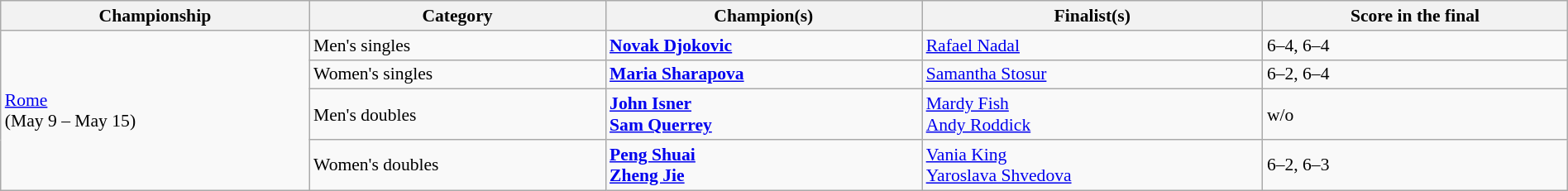<table class="wikitable" style="font-size:90%;" width=100%>
<tr>
<th>Championship</th>
<th>Category</th>
<th>Champion(s)</th>
<th>Finalist(s)</th>
<th>Score in the final</th>
</tr>
<tr>
<td rowspan="4"><a href='#'>Rome</a><br>(May 9 – May 15)</td>
<td>Men's singles</td>
<td> <strong><a href='#'>Novak Djokovic</a></strong></td>
<td> <a href='#'>Rafael Nadal</a></td>
<td>6–4, 6–4</td>
</tr>
<tr>
<td>Women's singles</td>
<td> <strong><a href='#'>Maria Sharapova</a></strong></td>
<td> <a href='#'>Samantha Stosur</a></td>
<td>6–2, 6–4</td>
</tr>
<tr>
<td>Men's doubles</td>
<td> <strong><a href='#'>John Isner</a></strong> <br> <strong><a href='#'>Sam Querrey</a></strong></td>
<td> <a href='#'>Mardy Fish</a>  <br> <a href='#'>Andy Roddick</a></td>
<td>w/o</td>
</tr>
<tr>
<td>Women's doubles</td>
<td> <strong><a href='#'>Peng Shuai</a></strong> <br> <strong><a href='#'>Zheng Jie</a></strong></td>
<td> <a href='#'>Vania King</a>  <br> <a href='#'>Yaroslava Shvedova</a></td>
<td>6–2, 6–3</td>
</tr>
</table>
